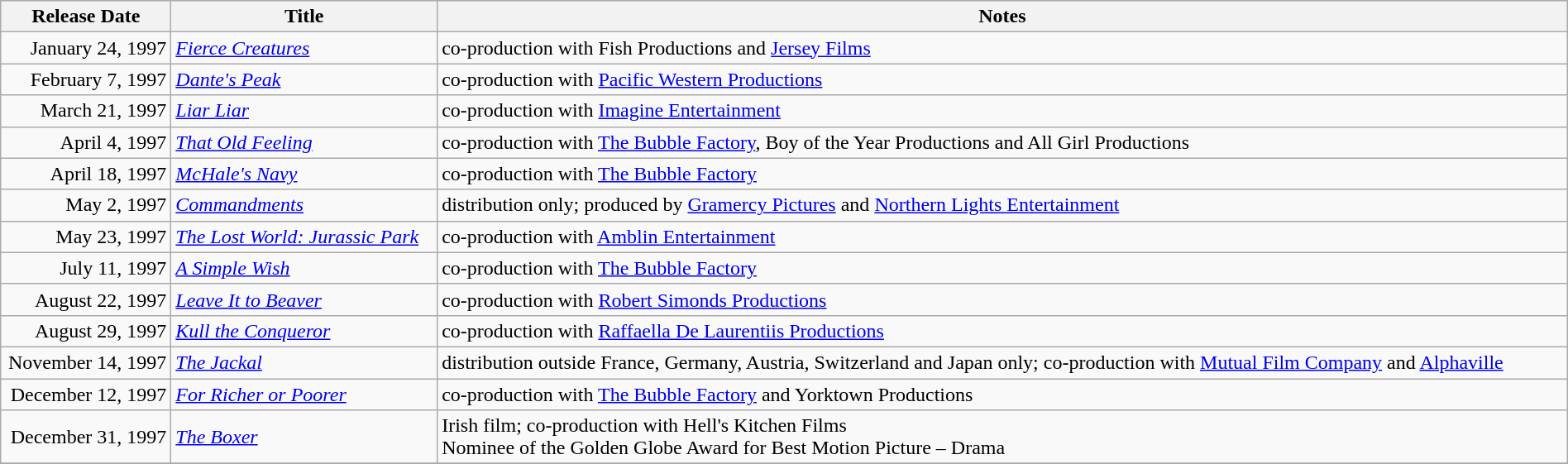<table class="wikitable sortable" style="width:100%;">
<tr>
<th scope="col" style="width:130px;">Release Date</th>
<th>Title</th>
<th>Notes</th>
</tr>
<tr>
<td style="text-align:right;">January 24, 1997</td>
<td><em><a href='#'>Fierce Creatures</a></em></td>
<td>co-production with Fish Productions and <a href='#'>Jersey Films</a></td>
</tr>
<tr>
<td style="text-align:right;">February 7, 1997</td>
<td><em><a href='#'>Dante's Peak</a></em></td>
<td>co-production with <a href='#'>Pacific Western Productions</a></td>
</tr>
<tr>
<td style="text-align:right;">March 21, 1997</td>
<td><em><a href='#'>Liar Liar</a></em></td>
<td>co-production with <a href='#'>Imagine Entertainment</a></td>
</tr>
<tr>
<td style="text-align:right;">April 4, 1997</td>
<td><em><a href='#'>That Old Feeling</a></em></td>
<td>co-production with <a href='#'>The Bubble Factory</a>, Boy of the Year Productions and All Girl Productions</td>
</tr>
<tr>
<td style="text-align:right;">April 18, 1997</td>
<td><em><a href='#'>McHale's Navy</a></em></td>
<td>co-production with <a href='#'>The Bubble Factory</a></td>
</tr>
<tr>
<td style="text-align:right;">May 2, 1997</td>
<td><em><a href='#'>Commandments</a></em></td>
<td>distribution only; produced by <a href='#'>Gramercy Pictures</a> and <a href='#'>Northern Lights Entertainment</a></td>
</tr>
<tr>
<td style="text-align:right;">May 23, 1997</td>
<td><em><a href='#'>The Lost World: Jurassic Park</a></em></td>
<td>co-production with <a href='#'>Amblin Entertainment</a></td>
</tr>
<tr>
<td style="text-align:right;">July 11, 1997</td>
<td><em><a href='#'>A Simple Wish</a></em></td>
<td>co-production with <a href='#'>The Bubble Factory</a></td>
</tr>
<tr>
<td style="text-align:right;">August 22, 1997</td>
<td><em><a href='#'>Leave It to Beaver</a></em></td>
<td>co-production with <a href='#'>Robert Simonds Productions</a></td>
</tr>
<tr>
<td style="text-align:right;">August 29, 1997</td>
<td><em><a href='#'>Kull the Conqueror</a></em></td>
<td>co-production with <a href='#'>Raffaella De Laurentiis Productions</a></td>
</tr>
<tr>
<td style="text-align:right;">November 14, 1997</td>
<td><em><a href='#'>The Jackal</a></em></td>
<td>distribution outside France, Germany, Austria, Switzerland and Japan only; co-production with <a href='#'>Mutual Film Company</a> and <a href='#'>Alphaville</a></td>
</tr>
<tr>
<td style="text-align:right;">December 12, 1997</td>
<td><em><a href='#'>For Richer or Poorer</a></em></td>
<td>co-production with <a href='#'>The Bubble Factory</a> and Yorktown Productions</td>
</tr>
<tr>
<td style="text-align:right;">December 31, 1997</td>
<td><em><a href='#'>The Boxer</a></em></td>
<td>Irish film; co-production with Hell's Kitchen Films<br>Nominee of the Golden Globe Award for Best Motion Picture – Drama</td>
</tr>
<tr>
</tr>
</table>
